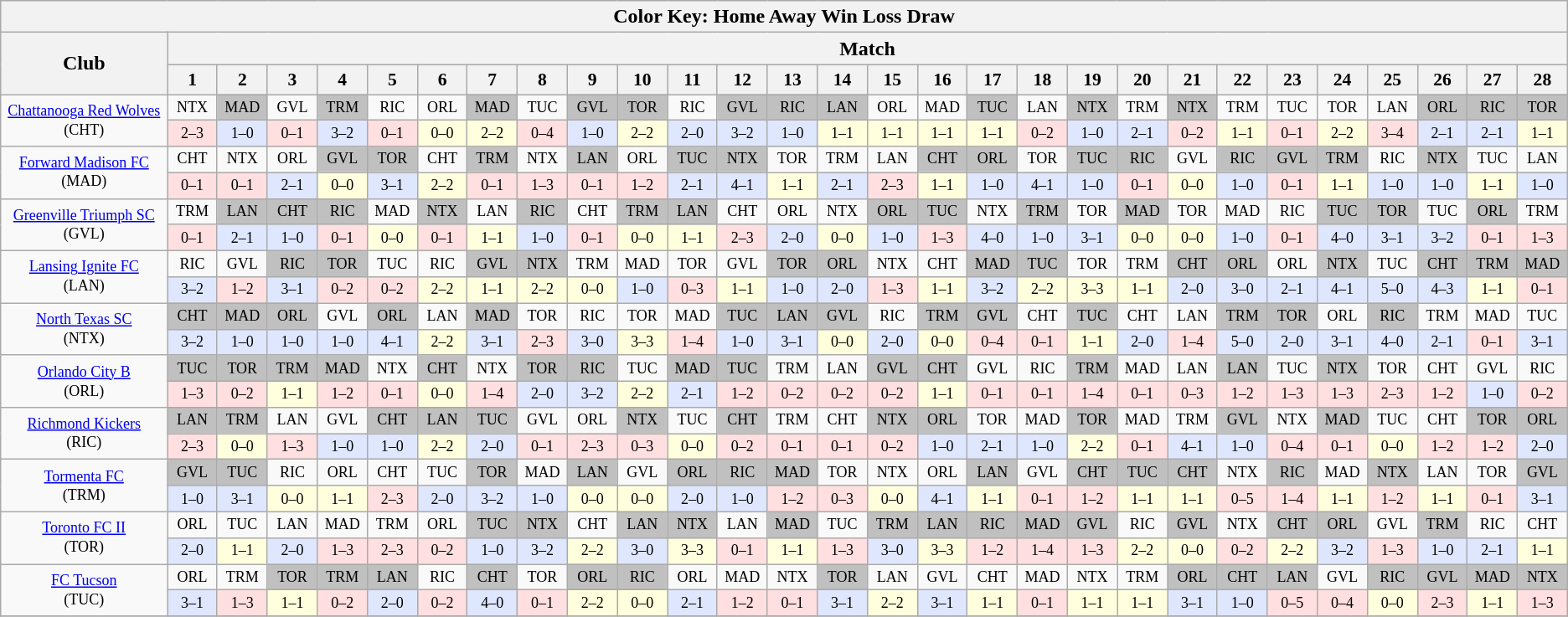<table class="wikitable" style="text-align:center;width=100%">
<tr>
<th colspan="35">Color Key: <span>Home</span>  <span>Away</span>  <span>Win</span>  <span>Loss</span>  <span>Draw</span></th>
</tr>
<tr>
<th width="10%" rowspan="2">Club</th>
<th width="90%" colspan="28">Match</th>
</tr>
<tr style="background-color:#CCCCCC; font-size: 90%">
<th width="3.00%">1</th>
<th width="3.00%">2</th>
<th width="3.00%">3</th>
<th width="3.00%">4</th>
<th width="3.00%">5</th>
<th width="3.00%">6</th>
<th width="3.00%">7</th>
<th width="3.00%">8</th>
<th width="3.00%">9</th>
<th width="3.00%">10</th>
<th width="3.00%">11</th>
<th width="3.00%">12</th>
<th width="3.00%">13</th>
<th width="3.00%">14</th>
<th width="3.00%">15</th>
<th width="3.00%">16</th>
<th width="3.00%">17</th>
<th width="3.00%">18</th>
<th width="3.00%">19</th>
<th width="3.00%">20</th>
<th width="3.00%">21</th>
<th width="3.00%">22</th>
<th width="3.00%">23</th>
<th width="3.00%">24</th>
<th width="3.00%">25</th>
<th width="3.00%">26</th>
<th width="3.00%">27</th>
<th width="3.00%">28<br></th>
</tr>
<tr style="font-size: 75%">
<td rowspan="2"><a href='#'>Chattanooga Red Wolves</a><br>(CHT)</td>
<td>NTX</td>
<td bgcolor=#C0C0C0>MAD</td>
<td>GVL</td>
<td bgcolor=#C0C0C0>TRM</td>
<td>RIC</td>
<td>ORL</td>
<td bgcolor=#C0C0C0>MAD</td>
<td>TUC</td>
<td bgcolor=#C0C0C0>GVL</td>
<td bgcolor=#C0C0C0>TOR</td>
<td>RIC</td>
<td bgcolor=#C0C0C0>GVL</td>
<td bgcolor=#C0C0C0>RIC</td>
<td bgcolor=#C0C0C0>LAN</td>
<td>ORL</td>
<td>MAD</td>
<td bgcolor=#C0C0C0>TUC</td>
<td>LAN</td>
<td bgcolor=#C0C0C0>NTX</td>
<td>TRM</td>
<td bgcolor=#C0C0C0>NTX</td>
<td>TRM</td>
<td>TUC</td>
<td>TOR</td>
<td>LAN</td>
<td bgcolor=#C0C0C0>ORL</td>
<td bgcolor=#C0C0C0>RIC</td>
<td bgcolor=#C0C0C0>TOR</td>
</tr>
<tr style="font-size: 75%">
<td bgcolor=#FFDFDF>2–3</td>
<td bgcolor=#DFE7FF>1–0</td>
<td bgcolor=#FFDFDF>0–1</td>
<td bgcolor=#DFE7FF>3–2</td>
<td bgcolor=#FFDFDF>0–1</td>
<td bgcolor=#FFFFDD>0–0</td>
<td bgcolor=#FFFFDD>2–2</td>
<td bgcolor=#FFDFDF>0–4</td>
<td bgcolor=#DFE7FF>1–0</td>
<td bgcolor=#FFFFDD>2–2</td>
<td bgcolor=#DFE7FF>2–0</td>
<td bgcolor=#DFE7FF>3–2</td>
<td bgcolor=#DFE7FF>1–0</td>
<td bgcolor=#FFFFDD>1–1</td>
<td bgcolor=#FFFFDD>1–1</td>
<td bgcolor=#FFFFDD>1–1</td>
<td bgcolor=#FFFFDD>1–1</td>
<td bgcolor=#FFDFDF>0–2</td>
<td bgcolor=#DFE7FF>1–0</td>
<td bgcolor=#DFE7FF>2–1</td>
<td bgcolor=#FFDFDF>0–2</td>
<td bgcolor=#FFFFDD>1–1</td>
<td bgcolor=#FFDFDF>0–1</td>
<td bgcolor=#FFFFDD>2–2</td>
<td bgcolor=#FFDFDF>3–4</td>
<td bgcolor=#DFE7FF>2–1</td>
<td bgcolor=#DFE7FF>2–1</td>
<td bgcolor=#FFFFDD>1–1</td>
</tr>
<tr style="font-size: 75%">
<td rowspan="2"><a href='#'>Forward Madison FC</a><br>(MAD)</td>
<td>CHT</td>
<td>NTX</td>
<td>ORL</td>
<td bgcolor=#C0C0C0>GVL</td>
<td bgcolor=#C0C0C0>TOR</td>
<td>CHT</td>
<td bgcolor=#C0C0C0>TRM</td>
<td>NTX</td>
<td bgcolor=#C0C0C0>LAN</td>
<td>ORL</td>
<td bgcolor=#C0C0C0>TUC</td>
<td bgcolor=#C0C0C0>NTX</td>
<td>TOR</td>
<td>TRM</td>
<td>LAN</td>
<td bgcolor=#C0C0C0>CHT</td>
<td bgcolor=#C0C0C0>ORL</td>
<td>TOR</td>
<td bgcolor=#C0C0C0>TUC</td>
<td bgcolor=#C0C0C0>RIC</td>
<td>GVL</td>
<td bgcolor=#C0C0C0>RIC</td>
<td bgcolor=#C0C0C0>GVL</td>
<td bgcolor=#C0C0C0>TRM</td>
<td>RIC</td>
<td bgcolor=#C0C0C0>NTX</td>
<td>TUC</td>
<td>LAN</td>
</tr>
<tr style="font-size: 75%">
<td bgcolor=#FFDFDF>0–1</td>
<td bgcolor=#FFDFDF>0–1</td>
<td bgcolor=#DFE7FF>2–1</td>
<td bgcolor=#FFFFDD>0–0</td>
<td bgcolor=#DFE7FF>3–1</td>
<td bgcolor=#FFFFDD>2–2</td>
<td bgcolor=#FFDFDF>0–1</td>
<td bgcolor=#FFDFDF>1–3</td>
<td bgcolor=#FFDFDF>0–1</td>
<td bgcolor=#FFDFDF>1–2</td>
<td bgcolor=#DFE7FF>2–1</td>
<td bgcolor=#DFE7FF>4–1</td>
<td bgcolor=#FFFFDD>1–1</td>
<td bgcolor=#DFE7FF>2–1</td>
<td bgcolor=#FFDFDF>2–3</td>
<td bgcolor=#FFFFDD>1–1</td>
<td bgcolor=#DFE7FF>1–0</td>
<td bgcolor=#DFE7FF>4–1</td>
<td bgcolor=#DFE7FF>1–0</td>
<td bgcolor=#FFDFDF>0–1</td>
<td bgcolor=#FFFFDD>0–0</td>
<td bgcolor=#DFE7FF>1–0</td>
<td bgcolor=#FFDFDF>0–1</td>
<td bgcolor=#FFFFDD>1–1</td>
<td bgcolor=#DFE7FF>1–0</td>
<td bgcolor=#DFE7FF>1–0</td>
<td bgcolor=#FFFFDD>1–1</td>
<td bgcolor=#DFE7FF>1–0</td>
</tr>
<tr style="font-size: 75%">
<td rowspan="2"><a href='#'>Greenville Triumph SC</a><br>(GVL)</td>
<td>TRM</td>
<td bgcolor=#C0C0C0>LAN</td>
<td bgcolor=#C0C0C0>CHT</td>
<td bgcolor=#C0C0C0>RIC</td>
<td>MAD</td>
<td bgcolor=#C0C0C0>NTX</td>
<td>LAN</td>
<td bgcolor=#C0C0C0>RIC</td>
<td>CHT</td>
<td bgcolor=#C0C0C0>TRM</td>
<td bgcolor=#C0C0C0>LAN</td>
<td>CHT</td>
<td>ORL</td>
<td>NTX</td>
<td bgcolor=#C0C0C0>ORL</td>
<td bgcolor=#C0C0C0>TUC</td>
<td>NTX</td>
<td bgcolor=#C0C0C0>TRM</td>
<td>TOR</td>
<td bgcolor=#C0C0C0>MAD</td>
<td>TOR</td>
<td>MAD</td>
<td>RIC</td>
<td bgcolor=#C0C0C0>TUC</td>
<td bgcolor=#C0C0C0>TOR</td>
<td>TUC</td>
<td bgcolor=#C0C0C0>ORL</td>
<td>TRM</td>
</tr>
<tr style="font-size: 75%">
<td bgcolor=#FFDFDF>0–1</td>
<td bgcolor=#DFE7FF>2–1</td>
<td bgcolor=#DFE7FF>1–0</td>
<td bgcolor=#FFDFDF>0–1</td>
<td bgcolor=#FFFFDD>0–0</td>
<td bgcolor=#FFDFDF>0–1</td>
<td bgcolor=#FFFFDD>1–1</td>
<td bgcolor=#DFE7FF>1–0</td>
<td bgcolor=#FFDFDF>0–1</td>
<td bgcolor=#FFFFDD>0–0</td>
<td bgcolor=#FFFFDD>1–1</td>
<td bgcolor=#FFDFDF>2–3</td>
<td bgcolor=#DFE7FF>2–0</td>
<td bgcolor=#FFFFDD>0–0</td>
<td bgcolor=#DFE7FF>1–0</td>
<td bgcolor=#FFDFDF>1–3</td>
<td bgcolor=#DFE7FF>4–0</td>
<td bgcolor=#DFE7FF>1–0</td>
<td bgcolor=#DFE7FF>3–1</td>
<td bgcolor=#FFFFDD>0–0</td>
<td bgcolor=#FFFFDD>0–0</td>
<td bgcolor=#DFE7FF>1–0</td>
<td bgcolor=#FFDFDF>0–1</td>
<td bgcolor=#DFE7FF>4–0</td>
<td bgcolor=#DFE7FF>3–1</td>
<td bgcolor=#DFE7FF>3–2</td>
<td bgcolor=#FFDFDF>0–1</td>
<td bgcolor=#FFDFDF>1–3</td>
</tr>
<tr style="font-size: 75%">
<td rowspan="2"><a href='#'>Lansing Ignite FC</a><br>(LAN)</td>
<td>RIC</td>
<td>GVL</td>
<td bgcolor=#C0C0C0>RIC</td>
<td bgcolor=#C0C0C0>TOR</td>
<td>TUC</td>
<td>RIC</td>
<td bgcolor=#C0C0C0>GVL</td>
<td bgcolor=#C0C0C0>NTX</td>
<td>TRM</td>
<td>MAD</td>
<td>TOR</td>
<td>GVL</td>
<td bgcolor=#C0C0C0>TOR</td>
<td bgcolor=#C0C0C0>ORL</td>
<td>NTX</td>
<td>CHT</td>
<td bgcolor=#C0C0C0>MAD</td>
<td bgcolor=#C0C0C0>TUC</td>
<td>TOR</td>
<td>TRM</td>
<td bgcolor=#C0C0C0>CHT</td>
<td bgcolor=#C0C0C0>ORL</td>
<td>ORL</td>
<td bgcolor=#C0C0C0>NTX</td>
<td>TUC</td>
<td bgcolor=#C0C0C0>CHT</td>
<td bgcolor=#C0C0C0>TRM</td>
<td bgcolor=#C0C0C0>MAD</td>
</tr>
<tr style="font-size: 75%">
<td bgcolor=#DFE7FF>3–2</td>
<td bgcolor=#FFDFDF>1–2</td>
<td bgcolor=#DFE7FF>3–1</td>
<td bgcolor=#FFDFDF>0–2</td>
<td bgcolor=#FFDFDF>0–2</td>
<td bgcolor=#FFFFDD>2–2</td>
<td bgcolor=#FFFFDD>1–1</td>
<td bgcolor=#FFFFDD>2–2</td>
<td bgcolor=#FFFFDD>0–0</td>
<td bgcolor=#DFE7FF>1–0</td>
<td bgcolor=#FFDFDF>0–3</td>
<td bgcolor=#FFFFDD>1–1</td>
<td bgcolor=#DFE7FF>1–0</td>
<td bgcolor=#DFE7FF>2–0</td>
<td bgcolor=#FFDFDF>1–3</td>
<td bgcolor=#FFFFDD>1–1</td>
<td bgcolor=#DFE7FF>3–2</td>
<td bgcolor=#FFFFDD>2–2</td>
<td bgcolor=#FFFFDD>3–3</td>
<td bgcolor=#FFFFDD>1–1</td>
<td bgcolor=#DFE7FF>2–0</td>
<td bgcolor=#DFE7FF>3–0</td>
<td bgcolor=#DFE7FF>2–1</td>
<td bgcolor=#DFE7FF>4–1</td>
<td bgcolor=#DFE7FF>5–0</td>
<td bgcolor=#DFE7FF>4–3</td>
<td bgcolor=#FFFFDD>1–1</td>
<td bgcolor=#FFDFDF>0–1</td>
</tr>
<tr style="font-size: 75%">
<td rowspan="2"><a href='#'>North Texas SC</a><br>(NTX)</td>
<td bgcolor=#C0C0C0>CHT</td>
<td bgcolor=#C0C0C0>MAD</td>
<td bgcolor=#C0C0C0>ORL</td>
<td>GVL</td>
<td bgcolor=#C0C0C0>ORL</td>
<td>LAN</td>
<td bgcolor=#C0C0C0>MAD</td>
<td>TOR</td>
<td>RIC</td>
<td>TOR</td>
<td>MAD</td>
<td bgcolor=#C0C0C0>TUC</td>
<td bgcolor=#C0C0C0>LAN</td>
<td bgcolor=#C0C0C0>GVL</td>
<td>RIC</td>
<td bgcolor=#C0C0C0>TRM</td>
<td bgcolor=#C0C0C0>GVL</td>
<td>CHT</td>
<td bgcolor=#C0C0C0>TUC</td>
<td>CHT</td>
<td>LAN</td>
<td bgcolor=#C0C0C0>TRM</td>
<td bgcolor=#C0C0C0>TOR</td>
<td>ORL</td>
<td bgcolor=#C0C0C0>RIC</td>
<td>TRM</td>
<td>MAD</td>
<td>TUC</td>
</tr>
<tr style="font-size: 75%">
<td bgcolor=#DFE7FF>3–2</td>
<td bgcolor=#DFE7FF>1–0</td>
<td bgcolor=#DFE7FF>1–0</td>
<td bgcolor=#DFE7FF>1–0</td>
<td bgcolor=#DFE7FF>4–1</td>
<td bgcolor=#FFFFDD>2–2</td>
<td bgcolor=#DFE7FF>3–1</td>
<td bgcolor=#FFDFDF>2–3</td>
<td bgcolor=#DFE7FF>3–0</td>
<td bgcolor=#FFFFDD>3–3</td>
<td bgcolor=#FFDFDF>1–4</td>
<td bgcolor=#DFE7FF>1–0</td>
<td bgcolor=#DFE7FF>3–1</td>
<td bgcolor=#FFFFDD>0–0</td>
<td bgcolor=#DFE7FF>2–0</td>
<td bgcolor=#FFFFDD>0–0</td>
<td bgcolor=#FFDFDF>0–4</td>
<td bgcolor=#FFDFDF>0–1</td>
<td bgcolor=#FFFFDD>1–1</td>
<td bgcolor=#DFE7FF>2–0</td>
<td bgcolor=#FFDFDF>1–4</td>
<td bgcolor=#DFE7FF>5–0</td>
<td bgcolor=#DFE7FF>2–0</td>
<td bgcolor=#DFE7FF>3–1</td>
<td bgcolor=#DFE7FF>4–0</td>
<td bgcolor=#DFE7FF>2–1</td>
<td bgcolor=#FFDFDF>0–1</td>
<td bgcolor=#DFE7FF>3–1</td>
</tr>
<tr style="font-size: 75%">
<td rowspan="2"><a href='#'>Orlando City B</a><br>(ORL)</td>
<td bgcolor=#C0C0C0>TUC</td>
<td bgcolor=#C0C0C0>TOR</td>
<td bgcolor=#C0C0C0>TRM</td>
<td bgcolor=#C0C0C0>MAD</td>
<td>NTX</td>
<td bgcolor=#C0C0C0>CHT</td>
<td>NTX</td>
<td bgcolor=#C0C0C0>TOR</td>
<td bgcolor=#C0C0C0>RIC</td>
<td>TUC</td>
<td bgcolor=#C0C0C0>MAD</td>
<td bgcolor=#C0C0C0>TUC</td>
<td>TRM</td>
<td>LAN</td>
<td bgcolor=#C0C0C0>GVL</td>
<td bgcolor=#C0C0C0>CHT</td>
<td>GVL</td>
<td>RIC</td>
<td bgcolor=#C0C0C0>TRM</td>
<td>MAD</td>
<td>LAN</td>
<td bgcolor=#C0C0C0>LAN</td>
<td>TUC</td>
<td bgcolor=#C0C0C0>NTX</td>
<td>TOR</td>
<td>CHT</td>
<td>GVL</td>
<td>RIC</td>
</tr>
<tr style="font-size: 75%">
<td bgcolor=#FFDFDF>1–3</td>
<td bgcolor=#FFDFDF>0–2</td>
<td bgcolor=#FFFFDD>1–1</td>
<td bgcolor=#FFDFDF>1–2</td>
<td bgcolor=#FFDFDF>0–1</td>
<td bgcolor=#FFFFDD>0–0</td>
<td bgcolor=#FFDFDF>1–4</td>
<td bgcolor=#DFE7FF>2–0</td>
<td bgcolor=#DFE7FF>3–2</td>
<td bgcolor=#FFFFDD>2–2</td>
<td bgcolor=#DFE7FF>2–1</td>
<td bgcolor=#FFDFDF>1–2</td>
<td bgcolor=#FFDFDF>0–2</td>
<td bgcolor=#FFDFDF>0–2</td>
<td bgcolor=#FFDFDF>0–2</td>
<td bgcolor=#FFFFDD>1–1</td>
<td bgcolor=#FFDFDF>0–1</td>
<td bgcolor=#FFDFDF>0–1</td>
<td bgcolor=#FFDFDF>1–4</td>
<td bgcolor=#FFDFDF>0–1</td>
<td bgcolor=#FFDFDF>0–3</td>
<td bgcolor=#FFDFDF>1–2</td>
<td bgcolor=#FFDFDF>1–3</td>
<td bgcolor=#FFDFDF>1–3</td>
<td bgcolor=#FFDFDF>2–3</td>
<td bgcolor=#FFDFDF>1–2</td>
<td bgcolor=#DFE7FF>1–0</td>
<td bgcolor=#FFDFDF>0–2</td>
</tr>
<tr style="font-size: 75%">
<td rowspan="2"><a href='#'>Richmond Kickers</a><br>(RIC)</td>
<td bgcolor=#C0C0C0>LAN</td>
<td bgcolor=#C0C0C0>TRM</td>
<td>LAN</td>
<td>GVL</td>
<td bgcolor=#C0C0C0>CHT</td>
<td bgcolor=#C0C0C0>LAN</td>
<td bgcolor=#C0C0C0>TUC</td>
<td>GVL</td>
<td>ORL</td>
<td bgcolor=#C0C0C0>NTX</td>
<td>TUC</td>
<td bgcolor=#C0C0C0>CHT</td>
<td>TRM</td>
<td>CHT</td>
<td bgcolor=#C0C0C0>NTX</td>
<td bgcolor=#C0C0C0>ORL</td>
<td>TOR</td>
<td>MAD</td>
<td bgcolor=#C0C0C0>TOR</td>
<td>MAD</td>
<td>TRM</td>
<td bgcolor=#C0C0C0>GVL</td>
<td>NTX</td>
<td bgcolor=#C0C0C0>MAD</td>
<td>TUC</td>
<td>CHT</td>
<td bgcolor=#C0C0C0>TOR</td>
<td bgcolor=#C0C0C0>ORL</td>
</tr>
<tr style="font-size: 75%">
<td bgcolor=#FFDFDF>2–3</td>
<td bgcolor=#FFFFDD>0–0</td>
<td bgcolor=#FFDFDF>1–3</td>
<td bgcolor=#DFE7FF>1–0</td>
<td bgcolor=#DFE7FF>1–0</td>
<td bgcolor=#FFFFDD>2–2</td>
<td bgcolor=#DFE7FF>2–0</td>
<td bgcolor=#FFDFDF>0–1</td>
<td bgcolor=#FFDFDF>2–3</td>
<td bgcolor=#FFDFDF>0–3</td>
<td bgcolor=#FFFFDD>0–0</td>
<td bgcolor=#FFDFDF>0–2</td>
<td bgcolor=#FFDFDF>0–1</td>
<td bgcolor=#FFDFDF>0–1</td>
<td bgcolor=#FFDFDF>0–2</td>
<td bgcolor=#DFE7FF>1–0</td>
<td bgcolor=#DFE7FF>2–1</td>
<td bgcolor=#DFE7FF>1–0</td>
<td bgcolor=#FFFFDD>2–2</td>
<td bgcolor=#FFDFDF>0–1</td>
<td bgcolor=#DFE7FF>4–1</td>
<td bgcolor=#DFE7FF>1–0</td>
<td bgcolor=#FFDFDF>0–4</td>
<td bgcolor=#FFDFDF>0–1</td>
<td bgcolor=#FFFFDD>0–0</td>
<td bgcolor=#FFDFDF>1–2</td>
<td bgcolor=#FFDFDF>1–2</td>
<td bgcolor=#DFE7FF>2–0</td>
</tr>
<tr style="font-size: 75%">
<td rowspan="2"><a href='#'>Tormenta FC</a><br>(TRM)</td>
<td bgcolor=#C0C0C0>GVL</td>
<td bgcolor=#C0C0C0>TUC</td>
<td>RIC</td>
<td>ORL</td>
<td>CHT</td>
<td>TUC</td>
<td bgcolor=#C0C0C0>TOR</td>
<td>MAD</td>
<td bgcolor=#C0C0C0>LAN</td>
<td>GVL</td>
<td bgcolor=#C0C0C0>ORL</td>
<td bgcolor=#C0C0C0>RIC</td>
<td bgcolor=#C0C0C0>MAD</td>
<td>TOR</td>
<td>NTX</td>
<td>ORL</td>
<td bgcolor=#C0C0C0>LAN</td>
<td>GVL</td>
<td bgcolor=#C0C0C0>CHT</td>
<td bgcolor=#C0C0C0>TUC</td>
<td bgcolor=#C0C0C0>CHT</td>
<td>NTX</td>
<td bgcolor=#C0C0C0>RIC</td>
<td>MAD</td>
<td bgcolor=#C0C0C0>NTX</td>
<td>LAN</td>
<td>TOR</td>
<td bgcolor=#C0C0C0>GVL</td>
</tr>
<tr style="font-size: 75%">
<td bgcolor=#DFE7FF>1–0</td>
<td bgcolor=#DFE7FF>3–1</td>
<td bgcolor=#FFFFDD>0–0</td>
<td bgcolor=#FFFFDD>1–1</td>
<td bgcolor=#FFDFDF>2–3</td>
<td bgcolor=#DFE7FF>2–0</td>
<td bgcolor=#DFE7FF>3–2</td>
<td bgcolor=#DFE7FF>1–0</td>
<td bgcolor=#FFFFDD>0–0</td>
<td bgcolor=#FFFFDD>0–0</td>
<td bgcolor=#DFE7FF>2–0</td>
<td bgcolor=#DFE7FF>1–0</td>
<td bgcolor=#FFDFDF>1–2</td>
<td bgcolor=#FFDFDF>0–3</td>
<td bgcolor=#FFFFDD>0–0</td>
<td bgcolor=#DFE7FF>4–1</td>
<td bgcolor=#FFFFDD>1–1</td>
<td bgcolor=#FFDFDF>0–1</td>
<td bgcolor=#FFDFDF>1–2</td>
<td bgcolor=#FFFFDD>1–1</td>
<td bgcolor=#FFFFDD>1–1</td>
<td bgcolor=#FFDFDF>0–5</td>
<td bgcolor=#FFDFDF>1–4</td>
<td bgcolor=#FFFFDD>1–1</td>
<td bgcolor=#FFDFDF>1–2</td>
<td bgcolor=#FFFFDD>1–1</td>
<td bgcolor=#FFDFDF>0–1</td>
<td bgcolor=#DFE7FF>3–1</td>
</tr>
<tr style="font-size: 75%">
<td rowspan="2"><a href='#'>Toronto FC II</a><br>(TOR)</td>
<td>ORL</td>
<td>TUC</td>
<td>LAN</td>
<td>MAD</td>
<td>TRM</td>
<td>ORL</td>
<td bgcolor=#C0C0C0>TUC</td>
<td bgcolor=#C0C0C0>NTX</td>
<td>CHT</td>
<td bgcolor=#C0C0C0>LAN</td>
<td bgcolor=#C0C0C0>NTX</td>
<td>LAN</td>
<td bgcolor=#C0C0C0>MAD</td>
<td>TUC</td>
<td bgcolor=#C0C0C0>TRM</td>
<td bgcolor=#C0C0C0>LAN</td>
<td bgcolor=#C0C0C0>RIC</td>
<td bgcolor=#C0C0C0>MAD</td>
<td bgcolor=#C0C0C0>GVL</td>
<td>RIC</td>
<td bgcolor=#C0C0C0>GVL</td>
<td>NTX</td>
<td bgcolor=#C0C0C0>CHT</td>
<td bgcolor=#C0C0C0>ORL</td>
<td>GVL</td>
<td bgcolor=#C0C0C0>TRM</td>
<td>RIC</td>
<td>CHT</td>
</tr>
<tr style="font-size: 75%">
<td bgcolor=#DFE7FF>2–0</td>
<td bgcolor=#FFFFDD>1–1</td>
<td bgcolor=#DFE7FF>2–0</td>
<td bgcolor=#FFDFDF>1–3</td>
<td bgcolor=#FFDFDF>2–3</td>
<td bgcolor=#FFDFDF>0–2</td>
<td bgcolor=#DFE7FF>1–0</td>
<td bgcolor=#DFE7FF>3–2</td>
<td bgcolor=#FFFFDD>2–2</td>
<td bgcolor=#DFE7FF>3–0</td>
<td bgcolor=#FFFFDD>3–3</td>
<td bgcolor=#FFDFDF>0–1</td>
<td bgcolor=#FFFFDD>1–1</td>
<td bgcolor=#FFDFDF>1–3</td>
<td bgcolor=#DFE7FF>3–0</td>
<td bgcolor=#FFFFDD>3–3</td>
<td bgcolor=#FFDFDF>1–2</td>
<td bgcolor=#FFDFDF>1–4</td>
<td bgcolor=#FFDFDF>1–3</td>
<td bgcolor=#FFFFDD>2–2</td>
<td bgcolor=#FFFFDD>0–0</td>
<td bgcolor=#FFDFDF>0–2</td>
<td bgcolor=#FFFFDD>2–2</td>
<td bgcolor=#DFE7FF>3–2</td>
<td bgcolor=#FFDFDF>1–3</td>
<td bgcolor=#DFE7FF>1–0</td>
<td bgcolor=#DFE7FF>2–1</td>
<td bgcolor=#FFFFDD>1–1</td>
</tr>
<tr style="font-size: 75%">
<td rowspan="2"><a href='#'>FC Tucson</a><br>(TUC)</td>
<td>ORL</td>
<td>TRM</td>
<td bgcolor=#C0C0C0>TOR</td>
<td bgcolor=#C0C0C0>TRM</td>
<td bgcolor=#C0C0C0>LAN</td>
<td>RIC</td>
<td bgcolor=#C0C0C0>CHT</td>
<td>TOR</td>
<td bgcolor=#C0C0C0>ORL</td>
<td bgcolor=#C0C0C0>RIC</td>
<td>ORL</td>
<td>MAD</td>
<td>NTX</td>
<td bgcolor=#C0C0C0>TOR</td>
<td>LAN</td>
<td>GVL</td>
<td>CHT</td>
<td>MAD</td>
<td>NTX</td>
<td>TRM</td>
<td bgcolor=#C0C0C0>ORL</td>
<td bgcolor=#C0C0C0>CHT</td>
<td bgcolor=#C0C0C0>LAN</td>
<td>GVL</td>
<td bgcolor=#C0C0C0>RIC</td>
<td bgcolor=#C0C0C0>GVL</td>
<td bgcolor=#C0C0C0>MAD</td>
<td bgcolor=#C0C0C0>NTX</td>
</tr>
<tr style="font-size: 75%">
<td bgcolor=#DFE7FF>3–1</td>
<td bgcolor=#FFDFDF>1–3</td>
<td bgcolor=#FFFFDD>1–1</td>
<td bgcolor=#FFDFDF>0–2</td>
<td bgcolor=#DFE7FF>2–0</td>
<td bgcolor=#FFDFDF>0–2</td>
<td bgcolor=#DFE7FF>4–0</td>
<td bgcolor=#FFDFDF>0–1</td>
<td bgcolor=#FFFFDD>2–2</td>
<td bgcolor=#FFFFDD>0–0</td>
<td bgcolor=#DFE7FF>2–1</td>
<td bgcolor=#FFDFDF>1–2</td>
<td bgcolor=#FFDFDF>0–1</td>
<td bgcolor=#DFE7FF>3–1</td>
<td bgcolor=#FFFFDD>2–2</td>
<td bgcolor=#DFE7FF>3–1</td>
<td bgcolor=#FFFFDD>1–1</td>
<td bgcolor=#FFDFDF>0–1</td>
<td bgcolor=#FFFFDD>1–1</td>
<td bgcolor=#FFFFDD>1–1</td>
<td bgcolor=#DFE7FF>3–1</td>
<td bgcolor=#DFE7FF>1–0</td>
<td bgcolor=#FFDFDF>0–5</td>
<td bgcolor=#FFDFDF>0–4</td>
<td bgcolor=#FFFFDD>0–0</td>
<td bgcolor=#FFDFDF>2–3</td>
<td bgcolor=#FFFFDD>1–1</td>
<td bgcolor=#FFDFDF>1–3</td>
</tr>
<tr style="font-size: 75%">
</tr>
</table>
